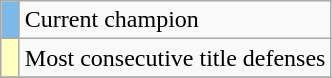<table class="wikitable">
<tr>
<td style="background:#7CB9E8;" width=5px></td>
<td>Current champion</td>
</tr>
<tr>
<td style="background:#ffffbf;" width=5px></td>
<td>Most consecutive title defenses</td>
</tr>
<tr>
</tr>
</table>
